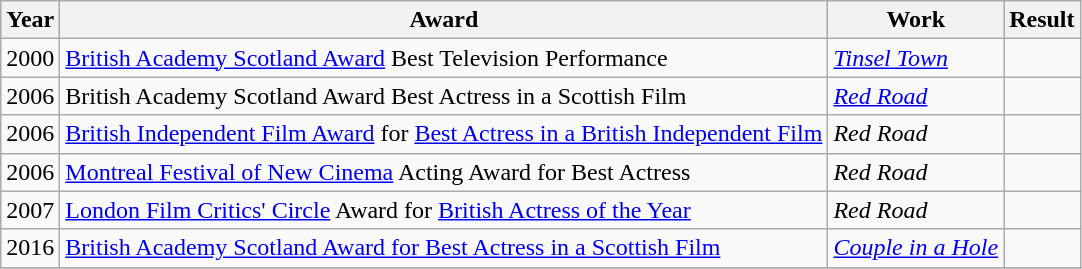<table class="wikitable">
<tr>
<th>Year</th>
<th>Award</th>
<th>Work</th>
<th>Result</th>
</tr>
<tr>
<td>2000</td>
<td><a href='#'>British Academy Scotland Award</a> Best Television Performance</td>
<td><em><a href='#'>Tinsel Town</a></em></td>
<td></td>
</tr>
<tr>
<td>2006</td>
<td>British Academy Scotland Award Best Actress in a Scottish Film</td>
<td><em><a href='#'>Red Road</a></em></td>
<td></td>
</tr>
<tr>
<td>2006</td>
<td><a href='#'>British Independent Film Award</a> for <a href='#'>Best Actress in a British Independent Film</a></td>
<td><em>Red Road</em></td>
<td></td>
</tr>
<tr>
<td>2006</td>
<td><a href='#'>Montreal Festival of New Cinema</a> Acting Award for Best Actress</td>
<td><em>Red Road</em></td>
<td></td>
</tr>
<tr>
<td>2007</td>
<td><a href='#'>London Film Critics' Circle</a> Award for <a href='#'>British Actress of the Year</a></td>
<td><em>Red Road</em></td>
<td></td>
</tr>
<tr>
<td>2016</td>
<td><a href='#'>British Academy Scotland Award for Best Actress in a Scottish Film</a></td>
<td><em><a href='#'>Couple in a Hole</a></em></td>
<td></td>
</tr>
<tr>
</tr>
</table>
